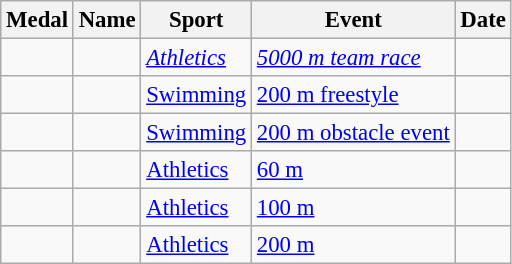<table class="wikitable sortable" style=font-size:95%>
<tr>
<th>Medal</th>
<th>Name</th>
<th>Sport</th>
<th>Event</th>
<th>Date</th>
</tr>
<tr>
<td><em></em></td>
<td><em></em></td>
<td><em><a href='#'>Athletics</a></em></td>
<td><em><a href='#'>5000 m team race</a></em></td>
<td><em></em></td>
</tr>
<tr>
<td></td>
<td></td>
<td><a href='#'>Swimming</a></td>
<td><a href='#'>200 m freestyle</a></td>
<td></td>
</tr>
<tr>
<td></td>
<td></td>
<td><a href='#'>Swimming</a></td>
<td><a href='#'>200 m obstacle event</a></td>
<td></td>
</tr>
<tr>
<td></td>
<td></td>
<td><a href='#'>Athletics</a></td>
<td><a href='#'>60 m</a></td>
<td></td>
</tr>
<tr>
<td></td>
<td></td>
<td><a href='#'>Athletics</a></td>
<td><a href='#'>100 m</a></td>
<td></td>
</tr>
<tr>
<td></td>
<td></td>
<td><a href='#'>Athletics</a></td>
<td><a href='#'>200 m</a></td>
<td></td>
</tr>
</table>
